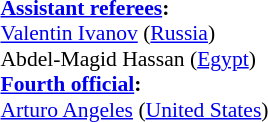<table width=100% style="font-size: 90%">
<tr>
<td><br><strong><a href='#'>Assistant referees</a>:</strong>
<br><a href='#'>Valentin Ivanov</a> (<a href='#'>Russia</a>)
<br>Abdel-Magid Hassan (<a href='#'>Egypt</a>)
<br><strong><a href='#'>Fourth official</a>:</strong>
<br><a href='#'>Arturo Angeles</a> (<a href='#'>United States</a>)</td>
</tr>
</table>
